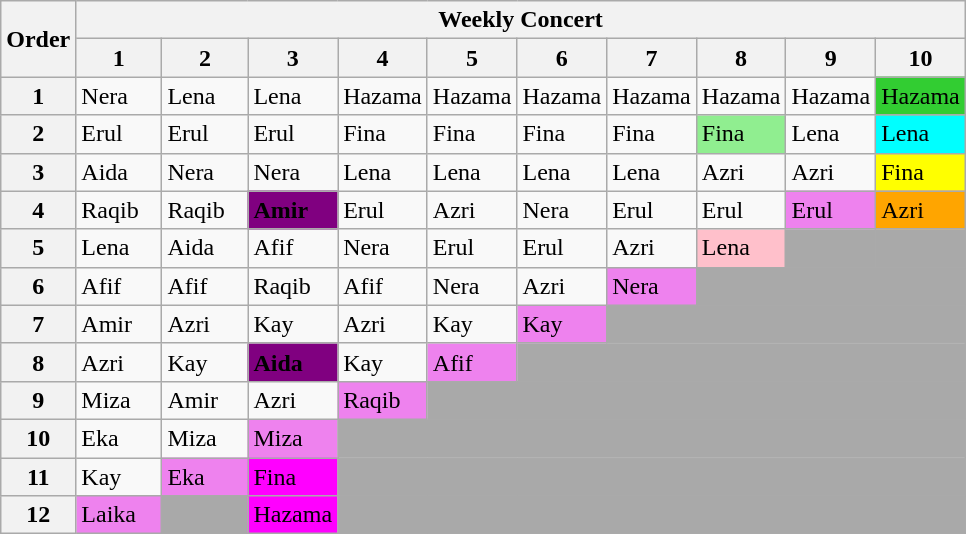<table class="wikitable">
<tr>
<th rowspan=2>Order</th>
<th colspan=10>Weekly Concert</th>
</tr>
<tr>
<th width="50">1</th>
<th width="50">2</th>
<th width="50">3</th>
<th width="50">4</th>
<th width="50">5</th>
<th width="50">6</th>
<th width="50">7</th>
<th width="50">8</th>
<th width="50">9</th>
<th width="50">10</th>
</tr>
<tr>
<th>1</th>
<td>Nera</td>
<td>Lena</td>
<td>Lena</td>
<td>Hazama</td>
<td>Hazama</td>
<td>Hazama</td>
<td>Hazama</td>
<td>Hazama</td>
<td>Hazama</td>
<td style="background:limegreen;">Hazama</td>
</tr>
<tr>
<th>2</th>
<td>Erul</td>
<td>Erul</td>
<td>Erul</td>
<td>Fina</td>
<td>Fina</td>
<td>Fina</td>
<td>Fina</td>
<td style="background:lightgreen;">Fina</td>
<td>Lena</td>
<td style="background:cyan;">Lena</td>
</tr>
<tr>
<th>3</th>
<td>Aida</td>
<td>Nera</td>
<td>Nera</td>
<td>Lena</td>
<td>Lena</td>
<td>Lena</td>
<td>Lena</td>
<td>Azri</td>
<td>Azri</td>
<td style="background:yellow;">Fina</td>
</tr>
<tr>
<th>4</th>
<td>Raqib</td>
<td>Raqib</td>
<td style="background:purple;"><span><strong>Amir</strong></span></td>
<td>Erul</td>
<td>Azri</td>
<td>Nera</td>
<td>Erul</td>
<td>Erul</td>
<td style="background:violet;">Erul</td>
<td style="background:orange;">Azri</td>
</tr>
<tr>
<th>5</th>
<td>Lena</td>
<td>Aida</td>
<td>Afif</td>
<td>Nera</td>
<td>Erul</td>
<td>Erul</td>
<td>Azri</td>
<td style="background:pink;">Lena</td>
<td style="background:darkgrey;"></td>
<td style="background:darkgrey;" colspan="2"></td>
</tr>
<tr>
<th>6</th>
<td>Afif</td>
<td>Afif</td>
<td>Raqib</td>
<td>Afif</td>
<td>Nera</td>
<td>Azri</td>
<td style="background:violet;">Nera</td>
<td style="background:darkgrey;" colspan="3"></td>
</tr>
<tr>
<th>7</th>
<td>Amir</td>
<td>Azri</td>
<td>Kay</td>
<td>Azri</td>
<td>Kay</td>
<td style="background:violet;">Kay</td>
<td style="background:darkgrey;" colspan="4"></td>
</tr>
<tr>
<th>8</th>
<td>Azri</td>
<td>Kay</td>
<td style="background:purple;"><span><strong>Aida</strong></span></td>
<td>Kay</td>
<td style="background:violet;">Afif</td>
<td style="background:darkgrey;" colspan="5"></td>
</tr>
<tr>
<th>9</th>
<td>Miza</td>
<td>Amir</td>
<td>Azri</td>
<td style="background:violet;">Raqib</td>
<td style="background:darkgrey;" colspan="7"></td>
</tr>
<tr>
<th>10</th>
<td>Eka</td>
<td>Miza</td>
<td style="background:violet;">Miza</td>
<td style="background:darkgrey;" colspan="7"></td>
</tr>
<tr>
<th>11</th>
<td>Kay</td>
<td style="background:violet;">Eka</td>
<td style="background:magenta;">Fina</td>
<td style="background:darkgrey;" colspan="10"></td>
</tr>
<tr>
<th>12</th>
<td style="background:violet;">Laika</td>
<td style="background:darkgrey;"></td>
<td style="background:magenta;">Hazama</td>
<td style="background:darkgrey;" colspan="10"></td>
</tr>
</table>
